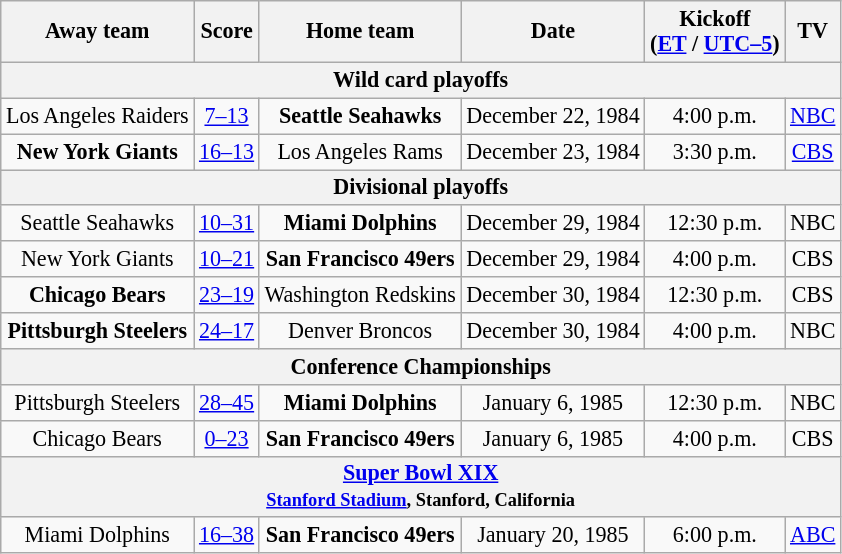<table class="wikitable" style="font-size:92%; text-align:center;">
<tr>
<th>Away team</th>
<th>Score</th>
<th>Home team</th>
<th>Date</th>
<th>Kickoff<br>(<a href='#'>ET</a> / <a href='#'>UTC–5</a>)</th>
<th>TV</th>
</tr>
<tr>
<th colspan="6">Wild card playoffs</th>
</tr>
<tr>
<td>Los Angeles Raiders</td>
<td><a href='#'>7–13</a></td>
<td><strong>Seattle Seahawks</strong></td>
<td>December 22, 1984</td>
<td>4:00 p.m.</td>
<td><a href='#'>NBC</a></td>
</tr>
<tr>
<td><strong>New York Giants</strong></td>
<td><a href='#'>16–13</a></td>
<td>Los Angeles Rams</td>
<td>December 23, 1984</td>
<td>3:30 p.m.</td>
<td><a href='#'>CBS</a></td>
</tr>
<tr>
<th colspan="6">Divisional playoffs</th>
</tr>
<tr>
<td>Seattle Seahawks</td>
<td><a href='#'>10–31</a></td>
<td><strong>Miami Dolphins</strong></td>
<td>December 29, 1984</td>
<td>12:30 p.m.</td>
<td>NBC</td>
</tr>
<tr>
<td>New York Giants</td>
<td><a href='#'>10–21</a></td>
<td><strong>San Francisco 49ers</strong></td>
<td>December 29, 1984</td>
<td>4:00 p.m.</td>
<td>CBS</td>
</tr>
<tr>
<td><strong>Chicago Bears</strong></td>
<td><a href='#'>23–19</a></td>
<td>Washington Redskins</td>
<td>December 30, 1984</td>
<td>12:30 p.m.</td>
<td>CBS</td>
</tr>
<tr>
<td><strong>Pittsburgh Steelers</strong></td>
<td><a href='#'>24–17</a></td>
<td>Denver Broncos</td>
<td>December 30, 1984</td>
<td>4:00 p.m.</td>
<td>NBC</td>
</tr>
<tr>
<th colspan="6">Conference Championships</th>
</tr>
<tr>
<td>Pittsburgh Steelers</td>
<td><a href='#'>28–45</a></td>
<td><strong>Miami Dolphins</strong></td>
<td>January 6, 1985</td>
<td>12:30 p.m.</td>
<td>NBC</td>
</tr>
<tr>
<td>Chicago Bears</td>
<td><a href='#'>0–23</a></td>
<td><strong>San Francisco 49ers</strong></td>
<td>January 6, 1985</td>
<td>4:00 p.m.</td>
<td>CBS</td>
</tr>
<tr>
<th colspan="6"><a href='#'>Super Bowl XIX</a><br><small><a href='#'>Stanford Stadium</a>, Stanford, California</small></th>
</tr>
<tr>
<td>Miami Dolphins</td>
<td><a href='#'>16–38</a></td>
<td><strong>San Francisco 49ers</strong></td>
<td>January 20, 1985</td>
<td>6:00 p.m.</td>
<td><a href='#'>ABC</a></td>
</tr>
</table>
